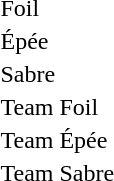<table>
<tr>
<td rowspan=2>Foil</td>
<td rowspan=2></td>
<td rowspan=2></td>
<td></td>
</tr>
<tr>
<td></td>
</tr>
<tr>
<td rowspan=2>Épée</td>
<td rowspan=2></td>
<td rowspan=2></td>
<td></td>
</tr>
<tr>
<td></td>
</tr>
<tr>
<td rowspan=2>Sabre</td>
<td rowspan=2></td>
<td rowspan=2></td>
<td></td>
</tr>
<tr>
<td></td>
</tr>
<tr>
<td>Team Foil</td>
<td></td>
<td></td>
<td></td>
</tr>
<tr>
<td>Team Épée</td>
<td></td>
<td></td>
<td></td>
</tr>
<tr>
<td>Team Sabre</td>
<td></td>
<td></td>
<td></td>
</tr>
</table>
